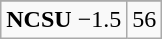<table class="wikitable">
<tr align="center">
</tr>
<tr align="center">
<td><strong>NCSU</strong> −1.5</td>
<td>56</td>
</tr>
</table>
